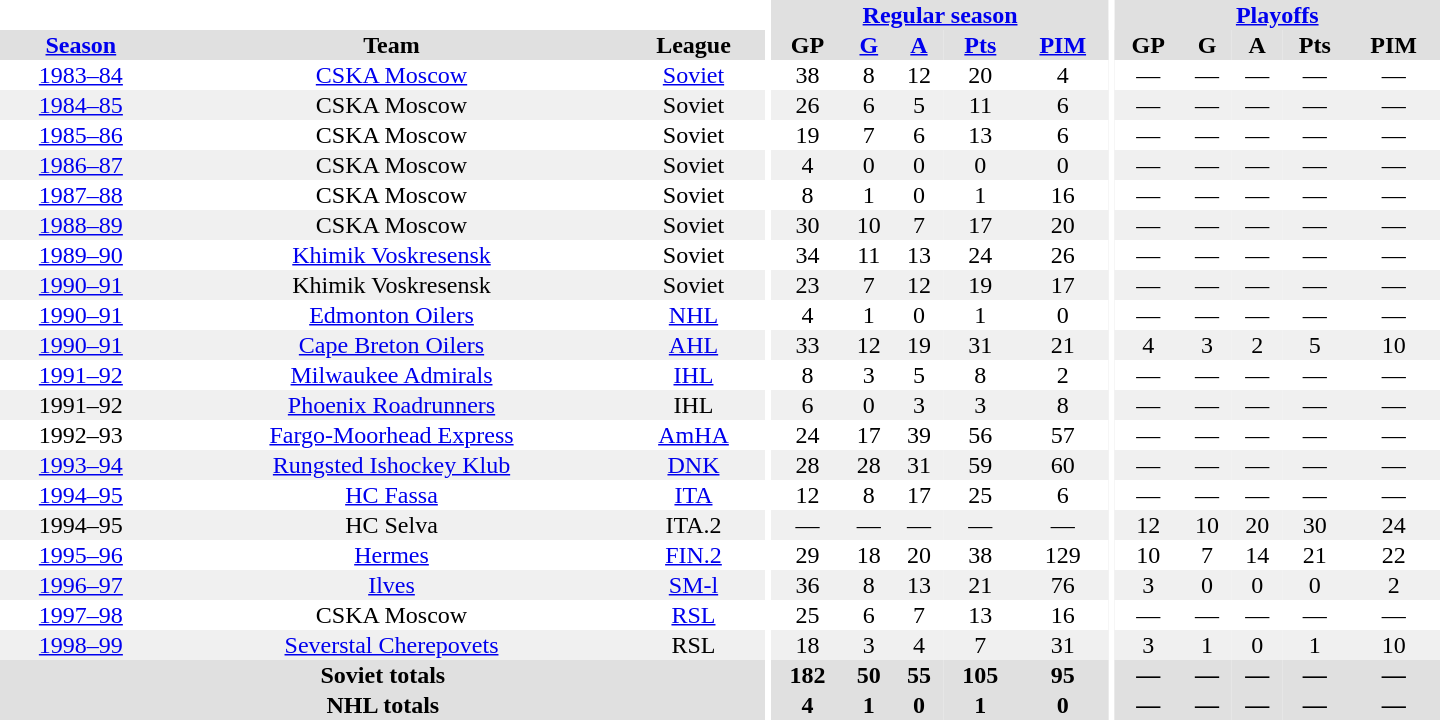<table border="0" cellpadding="1" cellspacing="0" style="text-align:center; width:60em">
<tr bgcolor="#e0e0e0">
<th colspan="3" bgcolor="#ffffff"></th>
<th rowspan="99" bgcolor="#ffffff"></th>
<th colspan="5"><a href='#'>Regular season</a></th>
<th rowspan="99" bgcolor="#ffffff"></th>
<th colspan="5"><a href='#'>Playoffs</a></th>
</tr>
<tr bgcolor="#e0e0e0">
<th><a href='#'>Season</a></th>
<th>Team</th>
<th>League</th>
<th>GP</th>
<th><a href='#'>G</a></th>
<th><a href='#'>A</a></th>
<th><a href='#'>Pts</a></th>
<th><a href='#'>PIM</a></th>
<th>GP</th>
<th>G</th>
<th>A</th>
<th>Pts</th>
<th>PIM</th>
</tr>
<tr>
<td><a href='#'>1983–84</a></td>
<td><a href='#'>CSKA Moscow</a></td>
<td><a href='#'>Soviet</a></td>
<td>38</td>
<td>8</td>
<td>12</td>
<td>20</td>
<td>4</td>
<td>—</td>
<td>—</td>
<td>—</td>
<td>—</td>
<td>—</td>
</tr>
<tr bgcolor="#f0f0f0">
<td><a href='#'>1984–85</a></td>
<td>CSKA Moscow</td>
<td>Soviet</td>
<td>26</td>
<td>6</td>
<td>5</td>
<td>11</td>
<td>6</td>
<td>—</td>
<td>—</td>
<td>—</td>
<td>—</td>
<td>—</td>
</tr>
<tr>
<td><a href='#'>1985–86</a></td>
<td>CSKA Moscow</td>
<td>Soviet</td>
<td>19</td>
<td>7</td>
<td>6</td>
<td>13</td>
<td>6</td>
<td>—</td>
<td>—</td>
<td>—</td>
<td>—</td>
<td>—</td>
</tr>
<tr bgcolor="#f0f0f0">
<td><a href='#'>1986–87</a></td>
<td>CSKA Moscow</td>
<td>Soviet</td>
<td>4</td>
<td>0</td>
<td>0</td>
<td>0</td>
<td>0</td>
<td>—</td>
<td>—</td>
<td>—</td>
<td>—</td>
<td>—</td>
</tr>
<tr>
<td><a href='#'>1987–88</a></td>
<td>CSKA Moscow</td>
<td>Soviet</td>
<td>8</td>
<td>1</td>
<td>0</td>
<td>1</td>
<td>16</td>
<td>—</td>
<td>—</td>
<td>—</td>
<td>—</td>
<td>—</td>
</tr>
<tr bgcolor="#f0f0f0">
<td><a href='#'>1988–89</a></td>
<td>CSKA Moscow</td>
<td>Soviet</td>
<td>30</td>
<td>10</td>
<td>7</td>
<td>17</td>
<td>20</td>
<td>—</td>
<td>—</td>
<td>—</td>
<td>—</td>
<td>—</td>
</tr>
<tr>
<td><a href='#'>1989–90</a></td>
<td><a href='#'>Khimik Voskresensk</a></td>
<td>Soviet</td>
<td>34</td>
<td>11</td>
<td>13</td>
<td>24</td>
<td>26</td>
<td>—</td>
<td>—</td>
<td>—</td>
<td>—</td>
<td>—</td>
</tr>
<tr bgcolor="#f0f0f0">
<td><a href='#'>1990–91</a></td>
<td>Khimik Voskresensk</td>
<td>Soviet</td>
<td>23</td>
<td>7</td>
<td>12</td>
<td>19</td>
<td>17</td>
<td>—</td>
<td>—</td>
<td>—</td>
<td>—</td>
<td>—</td>
</tr>
<tr>
<td><a href='#'>1990–91</a></td>
<td><a href='#'>Edmonton Oilers</a></td>
<td><a href='#'>NHL</a></td>
<td>4</td>
<td>1</td>
<td>0</td>
<td>1</td>
<td>0</td>
<td>—</td>
<td>—</td>
<td>—</td>
<td>—</td>
<td>—</td>
</tr>
<tr bgcolor="#f0f0f0">
<td><a href='#'>1990–91</a></td>
<td><a href='#'>Cape Breton Oilers</a></td>
<td><a href='#'>AHL</a></td>
<td>33</td>
<td>12</td>
<td>19</td>
<td>31</td>
<td>21</td>
<td>4</td>
<td>3</td>
<td>2</td>
<td>5</td>
<td>10</td>
</tr>
<tr>
<td><a href='#'>1991–92</a></td>
<td><a href='#'>Milwaukee Admirals</a></td>
<td><a href='#'>IHL</a></td>
<td>8</td>
<td>3</td>
<td>5</td>
<td>8</td>
<td>2</td>
<td>—</td>
<td>—</td>
<td>—</td>
<td>—</td>
<td>—</td>
</tr>
<tr bgcolor="#f0f0f0">
<td>1991–92</td>
<td><a href='#'>Phoenix Roadrunners</a></td>
<td>IHL</td>
<td>6</td>
<td>0</td>
<td>3</td>
<td>3</td>
<td>8</td>
<td>—</td>
<td>—</td>
<td>—</td>
<td>—</td>
<td>—</td>
</tr>
<tr>
<td>1992–93</td>
<td><a href='#'>Fargo-Moorhead Express</a></td>
<td><a href='#'>AmHA</a></td>
<td>24</td>
<td>17</td>
<td>39</td>
<td>56</td>
<td>57</td>
<td>—</td>
<td>—</td>
<td>—</td>
<td>—</td>
<td>—</td>
</tr>
<tr bgcolor="#f0f0f0">
<td><a href='#'>1993–94</a></td>
<td><a href='#'>Rungsted Ishockey Klub</a></td>
<td><a href='#'>DNK</a></td>
<td>28</td>
<td>28</td>
<td>31</td>
<td>59</td>
<td>60</td>
<td>—</td>
<td>—</td>
<td>—</td>
<td>—</td>
<td>—</td>
</tr>
<tr>
<td><a href='#'>1994–95</a></td>
<td><a href='#'>HC Fassa</a></td>
<td><a href='#'>ITA</a></td>
<td>12</td>
<td>8</td>
<td>17</td>
<td>25</td>
<td>6</td>
<td>—</td>
<td>—</td>
<td>—</td>
<td>—</td>
<td>—</td>
</tr>
<tr bgcolor="#f0f0f0">
<td>1994–95</td>
<td>HC Selva</td>
<td>ITA.2</td>
<td>—</td>
<td>—</td>
<td>—</td>
<td>—</td>
<td>—</td>
<td>12</td>
<td>10</td>
<td>20</td>
<td>30</td>
<td>24</td>
</tr>
<tr>
<td><a href='#'>1995–96</a></td>
<td><a href='#'>Hermes</a></td>
<td><a href='#'>FIN.2</a></td>
<td>29</td>
<td>18</td>
<td>20</td>
<td>38</td>
<td>129</td>
<td>10</td>
<td>7</td>
<td>14</td>
<td>21</td>
<td>22</td>
</tr>
<tr bgcolor="#f0f0f0">
<td><a href='#'>1996–97</a></td>
<td><a href='#'>Ilves</a></td>
<td><a href='#'>SM-l</a></td>
<td>36</td>
<td>8</td>
<td>13</td>
<td>21</td>
<td>76</td>
<td>3</td>
<td>0</td>
<td>0</td>
<td>0</td>
<td>2</td>
</tr>
<tr>
<td><a href='#'>1997–98</a></td>
<td>CSKA Moscow</td>
<td><a href='#'>RSL</a></td>
<td>25</td>
<td>6</td>
<td>7</td>
<td>13</td>
<td>16</td>
<td>—</td>
<td>—</td>
<td>—</td>
<td>—</td>
<td>—</td>
</tr>
<tr bgcolor="#f0f0f0">
<td><a href='#'>1998–99</a></td>
<td><a href='#'>Severstal Cherepovets</a></td>
<td>RSL</td>
<td>18</td>
<td>3</td>
<td>4</td>
<td>7</td>
<td>31</td>
<td>3</td>
<td>1</td>
<td>0</td>
<td>1</td>
<td>10</td>
</tr>
<tr bgcolor="#e0e0e0">
<th colspan="3">Soviet totals</th>
<th>182</th>
<th>50</th>
<th>55</th>
<th>105</th>
<th>95</th>
<th>—</th>
<th>—</th>
<th>—</th>
<th>—</th>
<th>—</th>
</tr>
<tr bgcolor="#e0e0e0">
<th colspan="3">NHL totals</th>
<th>4</th>
<th>1</th>
<th>0</th>
<th>1</th>
<th>0</th>
<th>—</th>
<th>—</th>
<th>—</th>
<th>—</th>
<th>—</th>
</tr>
</table>
